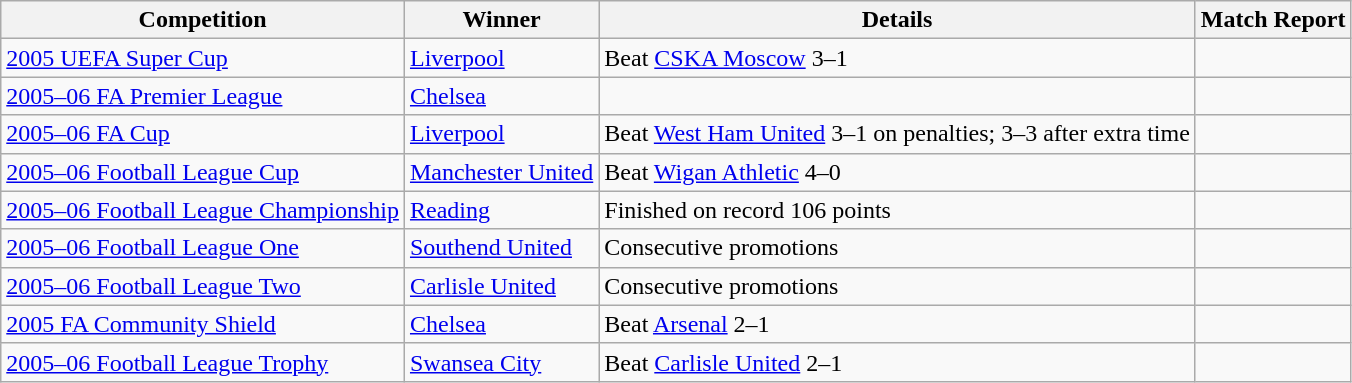<table class="wikitable">
<tr>
<th>Competition</th>
<th>Winner</th>
<th>Details</th>
<th>Match Report</th>
</tr>
<tr>
<td><a href='#'>2005 UEFA Super Cup</a></td>
<td><a href='#'>Liverpool</a></td>
<td>Beat <a href='#'>CSKA Moscow</a> 3–1</td>
<td></td>
</tr>
<tr>
<td><a href='#'>2005–06 FA Premier League</a></td>
<td><a href='#'>Chelsea</a></td>
<td></td>
<td></td>
</tr>
<tr>
<td><a href='#'>2005–06 FA Cup</a></td>
<td><a href='#'>Liverpool</a></td>
<td>Beat <a href='#'>West Ham United</a> 3–1 on penalties; 3–3 after extra time</td>
<td></td>
</tr>
<tr>
<td><a href='#'>2005–06 Football League Cup</a></td>
<td><a href='#'>Manchester United</a></td>
<td>Beat <a href='#'>Wigan Athletic</a> 4–0</td>
<td></td>
</tr>
<tr>
<td><a href='#'>2005–06 Football League Championship</a></td>
<td><a href='#'>Reading</a></td>
<td>Finished on record 106 points</td>
<td></td>
</tr>
<tr>
<td><a href='#'>2005–06 Football League One</a></td>
<td><a href='#'>Southend United</a></td>
<td>Consecutive promotions</td>
<td></td>
</tr>
<tr>
<td><a href='#'>2005–06 Football League Two</a></td>
<td><a href='#'>Carlisle United</a></td>
<td>Consecutive promotions</td>
<td></td>
</tr>
<tr>
<td><a href='#'>2005 FA Community Shield</a></td>
<td><a href='#'>Chelsea</a></td>
<td>Beat <a href='#'>Arsenal</a> 2–1</td>
<td></td>
</tr>
<tr>
<td><a href='#'>2005–06 Football League Trophy</a></td>
<td><a href='#'>Swansea City</a></td>
<td>Beat <a href='#'>Carlisle United</a> 2–1</td>
<td></td>
</tr>
</table>
